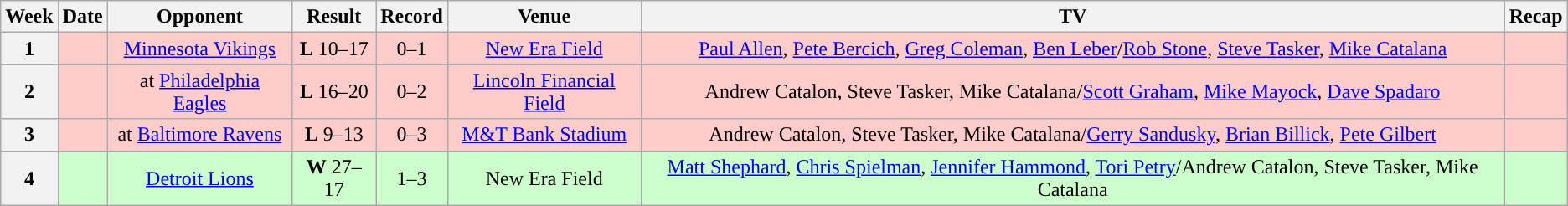<table class="wikitable" style="text-align:center">
<tr>
<th>Week</th>
<th>Date</th>
<th>Opponent</th>
<th>Result</th>
<th>Record</th>
<th>Venue</th>
<th>TV</th>
<th>Recap</th>
</tr>
<tr style="background:#fcc">
<th>1</th>
<td></td>
<td><a href='#'>Minnesota Vikings</a></td>
<td><strong>L</strong> 10–17</td>
<td>0–1</td>
<td><a href='#'>New Era Field</a></td>
<td><a href='#'>Paul Allen</a>, <a href='#'>Pete Bercich</a>, <a href='#'>Greg Coleman</a>, <a href='#'>Ben Leber</a>/<a href='#'>Rob Stone</a>, <a href='#'>Steve Tasker</a>, <a href='#'>Mike Catalana</a></td>
<td></td>
</tr>
<tr style="background:#fcc">
<th>2</th>
<td></td>
<td>at <a href='#'>Philadelphia Eagles</a></td>
<td><strong>L</strong> 16–20</td>
<td>0–2</td>
<td><a href='#'>Lincoln Financial Field</a></td>
<td>Andrew Catalon, Steve Tasker, Mike Catalana/<a href='#'>Scott Graham</a>, <a href='#'>Mike Mayock</a>, <a href='#'>Dave Spadaro</a></td>
<td></td>
</tr>
<tr style="background:#fcc">
<th>3</th>
<td></td>
<td>at <a href='#'>Baltimore Ravens</a></td>
<td><strong>L</strong> 9–13</td>
<td>0–3</td>
<td><a href='#'>M&T Bank Stadium</a></td>
<td>Andrew Catalon, Steve Tasker, Mike Catalana/<a href='#'>Gerry Sandusky</a>, <a href='#'>Brian Billick</a>, <a href='#'>Pete Gilbert</a></td>
<td></td>
</tr>
<tr style="background:#cfc">
<th>4</th>
<td></td>
<td><a href='#'>Detroit Lions</a></td>
<td><strong>W</strong> 27–17</td>
<td>1–3</td>
<td>New Era Field</td>
<td><a href='#'>Matt Shephard</a>, <a href='#'>Chris Spielman</a>, <a href='#'>Jennifer Hammond</a>, <a href='#'>Tori Petry</a>/Andrew Catalon, Steve Tasker, Mike Catalana</td>
<td></td>
</tr>
</table>
